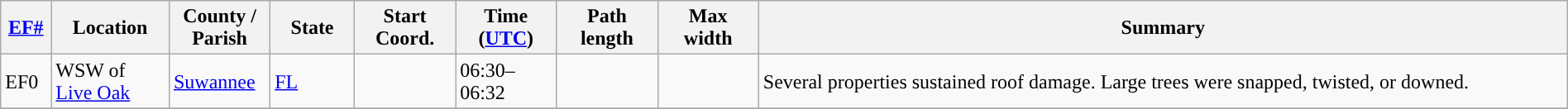<table class="wikitable sortable" style="width:100%;">
<tr>
<th scope="col" style="width:3%; text-align:center;"><a href='#'>EF#</a></th>
<th scope="col" style="width:7%; text-align:center;" class="unsortable">Location</th>
<th scope="col" style="width:6%; text-align:center;" class="unsortable">County / Parish</th>
<th scope="col" style="width:5%; text-align:center;">State</th>
<th scope="col" style="width:6%; text-align:center;">Start Coord.</th>
<th scope="col" style="width:6%; text-align:center;">Time (<a href='#'>UTC</a>)</th>
<th scope="col" style="width:6%; text-align:center;">Path length</th>
<th scope="col" style="width:6%; text-align:center;">Max width</th>
<th scope="col" class="unsortable" style="width:48%; text-align:center;">Summary</th>
</tr>
<tr>
<td>EF0</td>
<td>WSW of <a href='#'>Live Oak</a></td>
<td><a href='#'>Suwannee</a></td>
<td><a href='#'>FL</a></td>
<td></td>
<td>06:30–06:32</td>
<td></td>
<td></td>
<td>Several properties sustained roof damage. Large trees were snapped, twisted, or downed.</td>
</tr>
<tr>
</tr>
</table>
